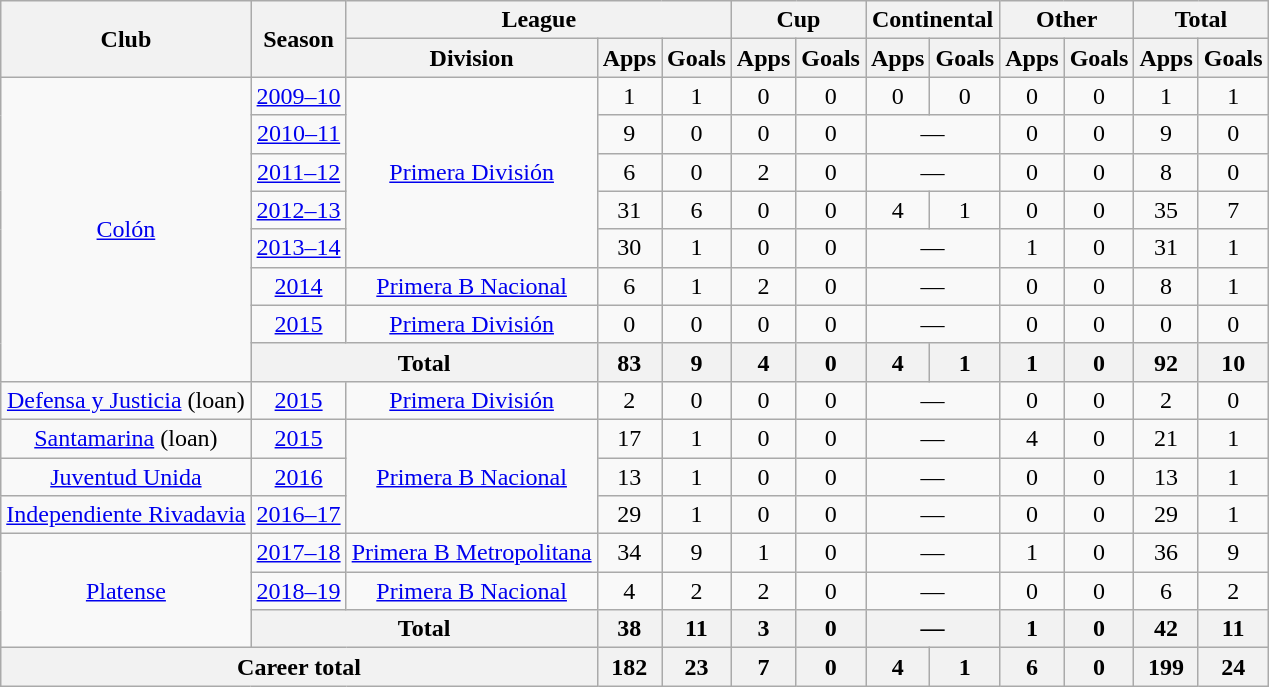<table class="wikitable" style="text-align:center">
<tr>
<th rowspan="2">Club</th>
<th rowspan="2">Season</th>
<th colspan="3">League</th>
<th colspan="2">Cup</th>
<th colspan="2">Continental</th>
<th colspan="2">Other</th>
<th colspan="2">Total</th>
</tr>
<tr>
<th>Division</th>
<th>Apps</th>
<th>Goals</th>
<th>Apps</th>
<th>Goals</th>
<th>Apps</th>
<th>Goals</th>
<th>Apps</th>
<th>Goals</th>
<th>Apps</th>
<th>Goals</th>
</tr>
<tr>
<td rowspan="8"><a href='#'>Colón</a></td>
<td><a href='#'>2009–10</a></td>
<td rowspan="5"><a href='#'>Primera División</a></td>
<td>1</td>
<td>1</td>
<td>0</td>
<td>0</td>
<td>0</td>
<td>0</td>
<td>0</td>
<td>0</td>
<td>1</td>
<td>1</td>
</tr>
<tr>
<td><a href='#'>2010–11</a></td>
<td>9</td>
<td>0</td>
<td>0</td>
<td>0</td>
<td colspan="2">—</td>
<td>0</td>
<td>0</td>
<td>9</td>
<td>0</td>
</tr>
<tr>
<td><a href='#'>2011–12</a></td>
<td>6</td>
<td>0</td>
<td>2</td>
<td>0</td>
<td colspan="2">—</td>
<td>0</td>
<td>0</td>
<td>8</td>
<td>0</td>
</tr>
<tr>
<td><a href='#'>2012–13</a></td>
<td>31</td>
<td>6</td>
<td>0</td>
<td>0</td>
<td>4</td>
<td>1</td>
<td>0</td>
<td>0</td>
<td>35</td>
<td>7</td>
</tr>
<tr>
<td><a href='#'>2013–14</a></td>
<td>30</td>
<td>1</td>
<td>0</td>
<td>0</td>
<td colspan="2">—</td>
<td>1</td>
<td>0</td>
<td>31</td>
<td>1</td>
</tr>
<tr>
<td><a href='#'>2014</a></td>
<td rowspan="1"><a href='#'>Primera B Nacional</a></td>
<td>6</td>
<td>1</td>
<td>2</td>
<td>0</td>
<td colspan="2">—</td>
<td>0</td>
<td>0</td>
<td>8</td>
<td>1</td>
</tr>
<tr>
<td><a href='#'>2015</a></td>
<td rowspan="1"><a href='#'>Primera División</a></td>
<td>0</td>
<td>0</td>
<td>0</td>
<td>0</td>
<td colspan="2">—</td>
<td>0</td>
<td>0</td>
<td>0</td>
<td>0</td>
</tr>
<tr>
<th colspan="2">Total</th>
<th>83</th>
<th>9</th>
<th>4</th>
<th>0</th>
<th>4</th>
<th>1</th>
<th>1</th>
<th>0</th>
<th>92</th>
<th>10</th>
</tr>
<tr>
<td rowspan="1"><a href='#'>Defensa y Justicia</a> (loan)</td>
<td><a href='#'>2015</a></td>
<td rowspan="1"><a href='#'>Primera División</a></td>
<td>2</td>
<td>0</td>
<td>0</td>
<td>0</td>
<td colspan="2">—</td>
<td>0</td>
<td>0</td>
<td>2</td>
<td>0</td>
</tr>
<tr>
<td rowspan="1"><a href='#'>Santamarina</a> (loan)</td>
<td><a href='#'>2015</a></td>
<td rowspan="3"><a href='#'>Primera B Nacional</a></td>
<td>17</td>
<td>1</td>
<td>0</td>
<td>0</td>
<td colspan="2">—</td>
<td>4</td>
<td>0</td>
<td>21</td>
<td>1</td>
</tr>
<tr>
<td rowspan="1"><a href='#'>Juventud Unida</a></td>
<td><a href='#'>2016</a></td>
<td>13</td>
<td>1</td>
<td>0</td>
<td>0</td>
<td colspan="2">—</td>
<td>0</td>
<td>0</td>
<td>13</td>
<td>1</td>
</tr>
<tr>
<td rowspan="1"><a href='#'>Independiente Rivadavia</a></td>
<td><a href='#'>2016–17</a></td>
<td>29</td>
<td>1</td>
<td>0</td>
<td>0</td>
<td colspan="2">—</td>
<td>0</td>
<td>0</td>
<td>29</td>
<td>1</td>
</tr>
<tr>
<td rowspan="3"><a href='#'>Platense</a></td>
<td><a href='#'>2017–18</a></td>
<td rowspan="1"><a href='#'>Primera B Metropolitana</a></td>
<td>34</td>
<td>9</td>
<td>1</td>
<td>0</td>
<td colspan="2">—</td>
<td>1</td>
<td>0</td>
<td>36</td>
<td>9</td>
</tr>
<tr>
<td><a href='#'>2018–19</a></td>
<td rowspan="1"><a href='#'>Primera B Nacional</a></td>
<td>4</td>
<td>2</td>
<td>2</td>
<td>0</td>
<td colspan="2">—</td>
<td>0</td>
<td>0</td>
<td>6</td>
<td>2</td>
</tr>
<tr>
<th colspan="2">Total</th>
<th>38</th>
<th>11</th>
<th>3</th>
<th>0</th>
<th colspan="2">—</th>
<th>1</th>
<th>0</th>
<th>42</th>
<th>11</th>
</tr>
<tr>
<th colspan="3">Career total</th>
<th>182</th>
<th>23</th>
<th>7</th>
<th>0</th>
<th>4</th>
<th>1</th>
<th>6</th>
<th>0</th>
<th>199</th>
<th>24</th>
</tr>
</table>
